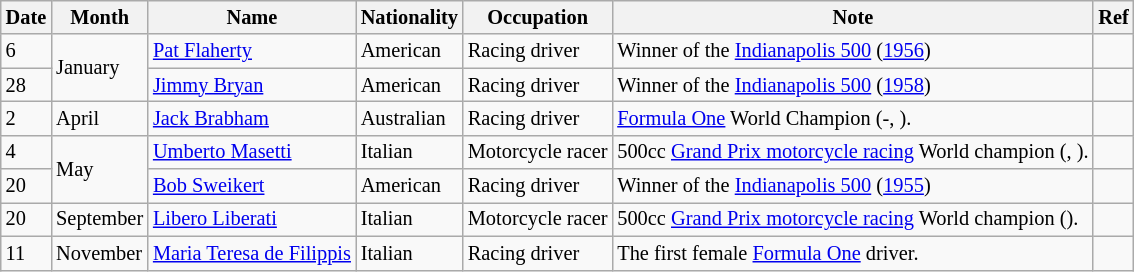<table class="wikitable" style="font-size:85%;">
<tr>
<th>Date</th>
<th>Month</th>
<th>Name</th>
<th>Nationality</th>
<th>Occupation</th>
<th>Note</th>
<th>Ref</th>
</tr>
<tr>
<td>6</td>
<td rowspan=2>January</td>
<td><a href='#'>Pat Flaherty</a></td>
<td>American</td>
<td>Racing driver</td>
<td>Winner of the <a href='#'>Indianapolis 500</a> (<a href='#'>1956</a>)</td>
<td></td>
</tr>
<tr>
<td>28</td>
<td><a href='#'>Jimmy Bryan</a></td>
<td>American</td>
<td>Racing driver</td>
<td>Winner of the <a href='#'>Indianapolis 500</a> (<a href='#'>1958</a>)</td>
<td></td>
</tr>
<tr>
<td>2</td>
<td>April</td>
<td><a href='#'>Jack Brabham</a></td>
<td>Australian</td>
<td>Racing driver</td>
<td><a href='#'>Formula One</a> World Champion (-, ).</td>
<td></td>
</tr>
<tr>
<td>4</td>
<td rowspan=2>May</td>
<td><a href='#'>Umberto Masetti</a></td>
<td>Italian</td>
<td>Motorcycle racer</td>
<td>500cc <a href='#'>Grand Prix motorcycle racing</a> World champion (, ).</td>
<td></td>
</tr>
<tr>
<td>20</td>
<td><a href='#'>Bob Sweikert</a></td>
<td>American</td>
<td>Racing driver</td>
<td>Winner of the <a href='#'>Indianapolis 500</a> (<a href='#'>1955</a>)</td>
<td></td>
</tr>
<tr>
<td>20</td>
<td>September</td>
<td><a href='#'>Libero Liberati</a></td>
<td>Italian</td>
<td>Motorcycle racer</td>
<td>500cc <a href='#'>Grand Prix motorcycle racing</a> World champion ().</td>
<td></td>
</tr>
<tr>
<td>11</td>
<td>November</td>
<td><a href='#'>Maria Teresa de Filippis</a></td>
<td>Italian</td>
<td>Racing driver</td>
<td>The first female <a href='#'>Formula One</a> driver.</td>
<td></td>
</tr>
</table>
